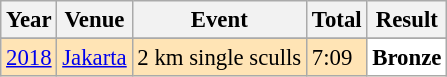<table class="sortable wikitable" style="font-size: 95%;">
<tr>
<th>Year</th>
<th>Venue</th>
<th>Event</th>
<th>Total</th>
<th>Result</th>
</tr>
<tr>
</tr>
<tr style="background:#FFE4B5">
<td align="center"><a href='#'>2018</a></td>
<td align="left"><a href='#'>Jakarta</a></td>
<td align="left">2 km single sculls</td>
<td align="left">7:09</td>
<td style="text-align:left; background:white"><strong>Bronze</strong></td>
</tr>
</table>
